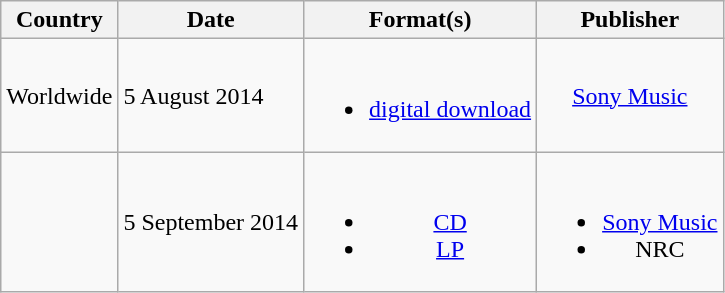<table class="wikitable">
<tr>
<th>Country</th>
<th>Date</th>
<th>Format(s)</th>
<th>Publisher</th>
</tr>
<tr>
<td>Worldwide</td>
<td rowspan="1">5 August 2014</td>
<td rowspan="1" align="center"><br><ul><li><a href='#'>digital download</a></li></ul></td>
<td align="center"><a href='#'>Sony Music</a></td>
</tr>
<tr>
<td></td>
<td rowspan="1">5 September 2014</td>
<td rowspan="1" align="center"><br><ul><li><a href='#'>CD</a></li><li><a href='#'>LP</a></li></ul></td>
<td align="center"><br><ul><li><a href='#'>Sony Music</a></li><li>NRC</li></ul></td>
</tr>
</table>
